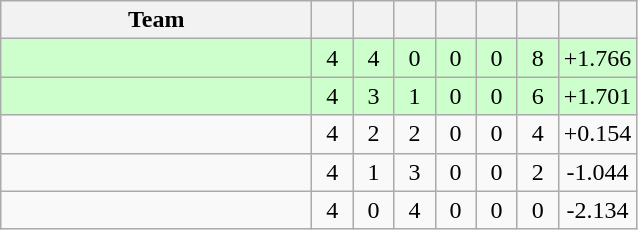<table class="wikitable" style="text-align:center">
<tr>
<th width=200>Team</th>
<th width=20></th>
<th width=20></th>
<th width=20></th>
<th width=20></th>
<th width=20></th>
<th width=20></th>
<th width=45></th>
</tr>
<tr style="background:#cfc;">
<td align="left"></td>
<td>4</td>
<td>4</td>
<td>0</td>
<td>0</td>
<td>0</td>
<td>8</td>
<td>+1.766</td>
</tr>
<tr style="background:#cfc;">
<td align="left"></td>
<td>4</td>
<td>3</td>
<td>1</td>
<td>0</td>
<td>0</td>
<td>6</td>
<td>+1.701</td>
</tr>
<tr>
<td align="left"></td>
<td>4</td>
<td>2</td>
<td>2</td>
<td>0</td>
<td>0</td>
<td>4</td>
<td>+0.154</td>
</tr>
<tr>
<td align="left"></td>
<td>4</td>
<td>1</td>
<td>3</td>
<td>0</td>
<td>0</td>
<td>2</td>
<td>-1.044</td>
</tr>
<tr>
<td align="left"></td>
<td>4</td>
<td>0</td>
<td>4</td>
<td>0</td>
<td>0</td>
<td>0</td>
<td>-2.134</td>
</tr>
</table>
